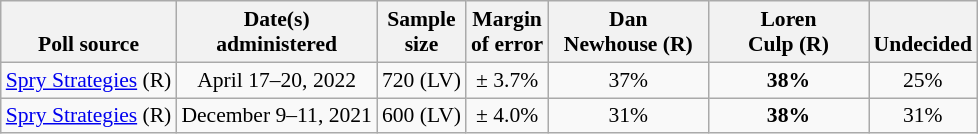<table class="wikitable" style="font-size:90%;text-align:center;">
<tr valign=bottom>
<th>Poll source</th>
<th>Date(s)<br>administered</th>
<th>Sample<br>size</th>
<th>Margin<br>of error</th>
<th style="width:100px;">Dan<br>Newhouse (R)</th>
<th style="width:100px;">Loren<br>Culp (R)</th>
<th>Undecided</th>
</tr>
<tr>
<td style="text-align:left;"><a href='#'>Spry Strategies</a> (R)</td>
<td>April 17–20, 2022</td>
<td>720 (LV)</td>
<td>± 3.7%</td>
<td>37%</td>
<td><strong>38%</strong></td>
<td>25%</td>
</tr>
<tr>
<td style="text-align:left;"><a href='#'>Spry Strategies</a> (R)</td>
<td>December 9–11, 2021</td>
<td>600 (LV)</td>
<td>± 4.0%</td>
<td>31%</td>
<td><strong>38%</strong></td>
<td>31%</td>
</tr>
</table>
